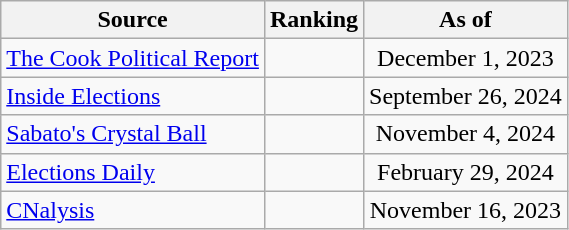<table class="wikitable" style="text-align:center">
<tr>
<th>Source</th>
<th>Ranking</th>
<th>As of</th>
</tr>
<tr>
<td align=left><a href='#'>The Cook Political Report</a></td>
<td></td>
<td>December 1, 2023</td>
</tr>
<tr>
<td align=left><a href='#'>Inside Elections</a></td>
<td></td>
<td>September 26, 2024</td>
</tr>
<tr>
<td align=left><a href='#'>Sabato's Crystal Ball</a></td>
<td></td>
<td>November 4, 2024</td>
</tr>
<tr>
<td align=left><a href='#'>Elections Daily</a></td>
<td></td>
<td>February 29, 2024</td>
</tr>
<tr>
<td align=left><a href='#'>CNalysis</a></td>
<td></td>
<td>November 16, 2023</td>
</tr>
</table>
